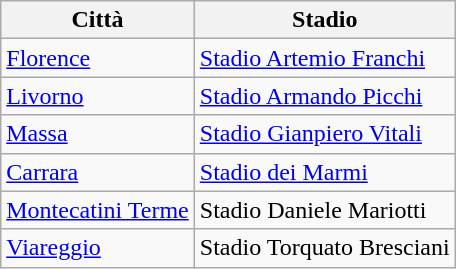<table class="wikitable">
<tr>
<th>Città</th>
<th>Stadio</th>
</tr>
<tr>
<td><a href='#'>Florence</a></td>
<td><a href='#'>Stadio Artemio Franchi</a></td>
</tr>
<tr>
<td><a href='#'>Livorno</a></td>
<td><a href='#'>Stadio Armando Picchi</a></td>
</tr>
<tr>
<td><a href='#'>Massa</a></td>
<td><a href='#'>Stadio Gianpiero Vitali</a></td>
</tr>
<tr>
<td><a href='#'>Carrara</a></td>
<td><a href='#'>Stadio dei Marmi</a></td>
</tr>
<tr>
<td><a href='#'>Montecatini Terme</a></td>
<td>Stadio Daniele Mariotti</td>
</tr>
<tr>
<td><a href='#'>Viareggio</a></td>
<td>Stadio Torquato Bresciani</td>
</tr>
</table>
